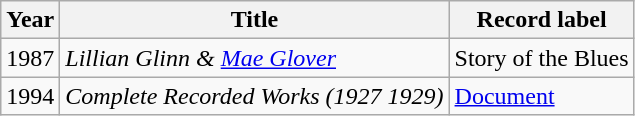<table class="wikitable sortable">
<tr>
<th>Year</th>
<th>Title</th>
<th>Record label</th>
</tr>
<tr>
<td>1987</td>
<td><em>Lillian Glinn & <a href='#'>Mae Glover</a></em></td>
<td style="text-align:left;">Story of the Blues</td>
</tr>
<tr>
<td>1994</td>
<td><em>Complete Recorded Works (1927 1929)</em></td>
<td style="text-align:left;"><a href='#'>Document</a></td>
</tr>
</table>
